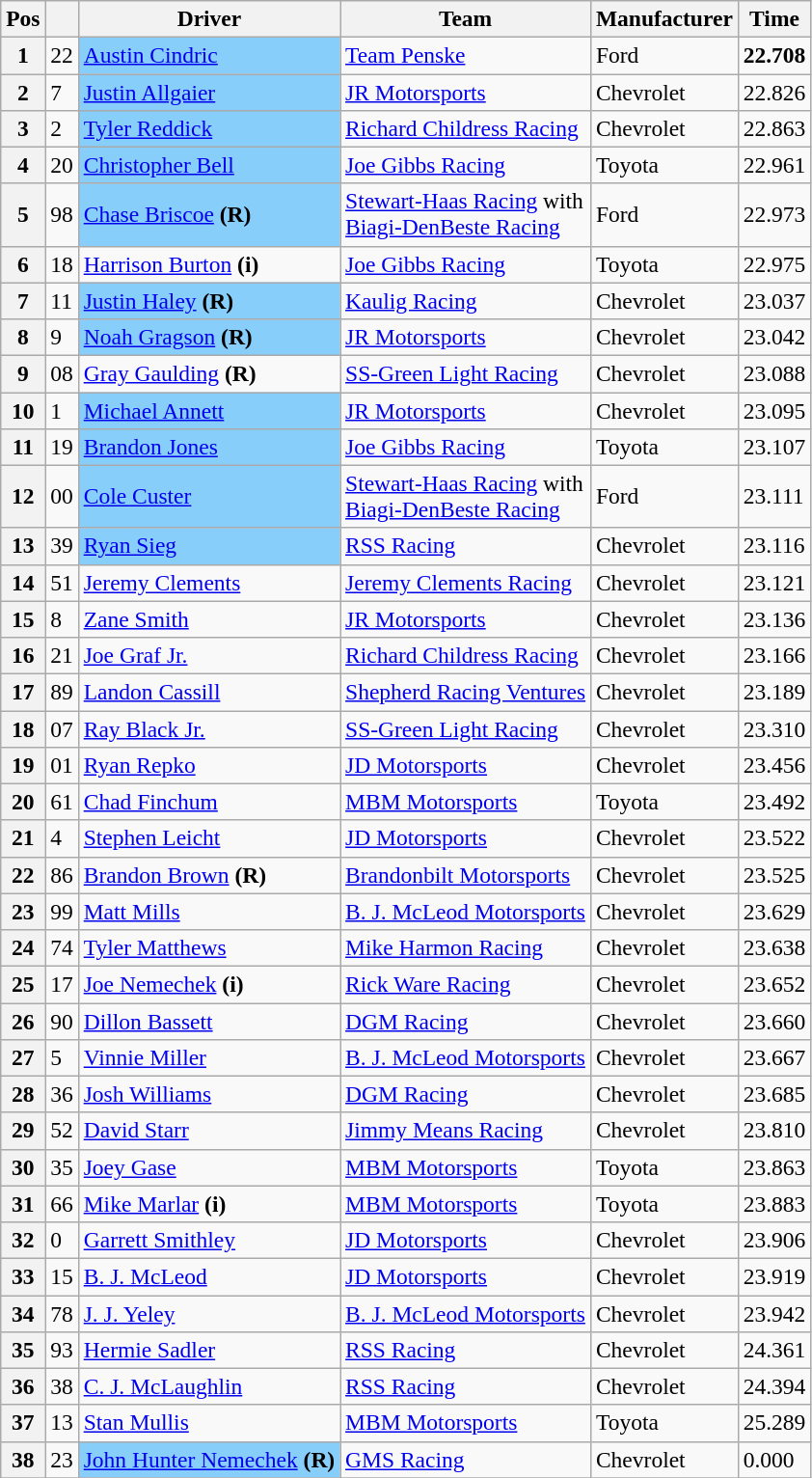<table class="wikitable" style="font-size:98%">
<tr>
<th>Pos</th>
<th></th>
<th>Driver</th>
<th>Team</th>
<th>Manufacturer</th>
<th>Time</th>
</tr>
<tr>
<th>1</th>
<td>22</td>
<td style="text-align:left;background:#87CEFA"><a href='#'>Austin Cindric</a></td>
<td><a href='#'>Team Penske</a></td>
<td>Ford</td>
<td><strong>22.708</strong></td>
</tr>
<tr>
<th>2</th>
<td>7</td>
<td style="text-align:left;background:#87CEFA"><a href='#'>Justin Allgaier</a></td>
<td><a href='#'>JR Motorsports</a></td>
<td>Chevrolet</td>
<td>22.826</td>
</tr>
<tr>
<th>3</th>
<td>2</td>
<td style="text-align:left;background:#87CEFA"><a href='#'>Tyler Reddick</a></td>
<td><a href='#'>Richard Childress Racing</a></td>
<td>Chevrolet</td>
<td>22.863</td>
</tr>
<tr>
<th>4</th>
<td>20</td>
<td style="text-align:left;background:#87CEFA"><a href='#'>Christopher Bell</a></td>
<td><a href='#'>Joe Gibbs Racing</a></td>
<td>Toyota</td>
<td>22.961</td>
</tr>
<tr>
<th>5</th>
<td>98</td>
<td style="text-align:left;background:#87CEFA"><a href='#'>Chase Briscoe</a> <strong>(R)</strong></td>
<td><a href='#'>Stewart-Haas Racing</a> with <br> <a href='#'>Biagi-DenBeste Racing</a></td>
<td>Ford</td>
<td>22.973</td>
</tr>
<tr>
<th>6</th>
<td>18</td>
<td><a href='#'>Harrison Burton</a> <strong>(i)</strong></td>
<td><a href='#'>Joe Gibbs Racing</a></td>
<td>Toyota</td>
<td>22.975</td>
</tr>
<tr>
<th>7</th>
<td>11</td>
<td style="text-align:left;background:#87CEFA"><a href='#'>Justin Haley</a> <strong>(R)</strong></td>
<td><a href='#'>Kaulig Racing</a></td>
<td>Chevrolet</td>
<td>23.037</td>
</tr>
<tr>
<th>8</th>
<td>9</td>
<td style="text-align:left;background:#87CEFA"><a href='#'>Noah Gragson</a> <strong>(R)</strong></td>
<td><a href='#'>JR Motorsports</a></td>
<td>Chevrolet</td>
<td>23.042</td>
</tr>
<tr>
<th>9</th>
<td>08</td>
<td><a href='#'>Gray Gaulding</a> <strong>(R)</strong></td>
<td><a href='#'>SS-Green Light Racing</a></td>
<td>Chevrolet</td>
<td>23.088</td>
</tr>
<tr>
<th>10</th>
<td>1</td>
<td style="text-align:left;background:#87CEFA"><a href='#'>Michael Annett</a></td>
<td><a href='#'>JR Motorsports</a></td>
<td>Chevrolet</td>
<td>23.095</td>
</tr>
<tr>
<th>11</th>
<td>19</td>
<td style="text-align:left;background:#87CEFA"><a href='#'>Brandon Jones</a></td>
<td><a href='#'>Joe Gibbs Racing</a></td>
<td>Toyota</td>
<td>23.107</td>
</tr>
<tr>
<th>12</th>
<td>00</td>
<td style="text-align:left;background:#87CEFA"><a href='#'>Cole Custer</a></td>
<td><a href='#'>Stewart-Haas Racing</a> with <br> <a href='#'>Biagi-DenBeste Racing</a></td>
<td>Ford</td>
<td>23.111</td>
</tr>
<tr>
<th>13</th>
<td>39</td>
<td style="text-align:left;background:#87CEFA"><a href='#'>Ryan Sieg</a></td>
<td><a href='#'>RSS Racing</a></td>
<td>Chevrolet</td>
<td>23.116</td>
</tr>
<tr>
<th>14</th>
<td>51</td>
<td><a href='#'>Jeremy Clements</a></td>
<td><a href='#'>Jeremy Clements Racing</a></td>
<td>Chevrolet</td>
<td>23.121</td>
</tr>
<tr>
<th>15</th>
<td>8</td>
<td><a href='#'>Zane Smith</a></td>
<td><a href='#'>JR Motorsports</a></td>
<td>Chevrolet</td>
<td>23.136</td>
</tr>
<tr>
<th>16</th>
<td>21</td>
<td><a href='#'>Joe Graf Jr.</a></td>
<td><a href='#'>Richard Childress Racing</a></td>
<td>Chevrolet</td>
<td>23.166</td>
</tr>
<tr>
<th>17</th>
<td>89</td>
<td><a href='#'>Landon Cassill</a></td>
<td><a href='#'>Shepherd Racing Ventures</a></td>
<td>Chevrolet</td>
<td>23.189</td>
</tr>
<tr>
<th>18</th>
<td>07</td>
<td><a href='#'>Ray Black Jr.</a></td>
<td><a href='#'>SS-Green Light Racing</a></td>
<td>Chevrolet</td>
<td>23.310</td>
</tr>
<tr>
<th>19</th>
<td>01</td>
<td><a href='#'>Ryan Repko</a></td>
<td><a href='#'>JD Motorsports</a></td>
<td>Chevrolet</td>
<td>23.456</td>
</tr>
<tr>
<th>20</th>
<td>61</td>
<td><a href='#'>Chad Finchum</a></td>
<td><a href='#'>MBM Motorsports</a></td>
<td>Toyota</td>
<td>23.492</td>
</tr>
<tr>
<th>21</th>
<td>4</td>
<td><a href='#'>Stephen Leicht</a></td>
<td><a href='#'>JD Motorsports</a></td>
<td>Chevrolet</td>
<td>23.522</td>
</tr>
<tr>
<th>22</th>
<td>86</td>
<td><a href='#'>Brandon Brown</a> <strong>(R)</strong></td>
<td><a href='#'>Brandonbilt Motorsports</a></td>
<td>Chevrolet</td>
<td>23.525</td>
</tr>
<tr>
<th>23</th>
<td>99</td>
<td><a href='#'>Matt Mills</a></td>
<td><a href='#'>B. J. McLeod Motorsports</a></td>
<td>Chevrolet</td>
<td>23.629</td>
</tr>
<tr>
<th>24</th>
<td>74</td>
<td><a href='#'>Tyler Matthews</a></td>
<td><a href='#'>Mike Harmon Racing</a></td>
<td>Chevrolet</td>
<td>23.638</td>
</tr>
<tr>
<th>25</th>
<td>17</td>
<td><a href='#'>Joe Nemechek</a> <strong>(i)</strong></td>
<td><a href='#'>Rick Ware Racing</a></td>
<td>Chevrolet</td>
<td>23.652</td>
</tr>
<tr>
<th>26</th>
<td>90</td>
<td><a href='#'>Dillon Bassett</a></td>
<td><a href='#'>DGM Racing</a></td>
<td>Chevrolet</td>
<td>23.660</td>
</tr>
<tr>
<th>27</th>
<td>5</td>
<td><a href='#'>Vinnie Miller</a></td>
<td><a href='#'>B. J. McLeod Motorsports</a></td>
<td>Chevrolet</td>
<td>23.667</td>
</tr>
<tr>
<th>28</th>
<td>36</td>
<td><a href='#'>Josh Williams</a></td>
<td><a href='#'>DGM Racing</a></td>
<td>Chevrolet</td>
<td>23.685</td>
</tr>
<tr>
<th>29</th>
<td>52</td>
<td><a href='#'>David Starr</a></td>
<td><a href='#'>Jimmy Means Racing</a></td>
<td>Chevrolet</td>
<td>23.810</td>
</tr>
<tr>
<th>30</th>
<td>35</td>
<td><a href='#'>Joey Gase</a></td>
<td><a href='#'>MBM Motorsports</a></td>
<td>Toyota</td>
<td>23.863</td>
</tr>
<tr>
<th>31</th>
<td>66</td>
<td><a href='#'>Mike Marlar</a> <strong>(i)</strong></td>
<td><a href='#'>MBM Motorsports</a></td>
<td>Toyota</td>
<td>23.883</td>
</tr>
<tr>
<th>32</th>
<td>0</td>
<td><a href='#'>Garrett Smithley</a></td>
<td><a href='#'>JD Motorsports</a></td>
<td>Chevrolet</td>
<td>23.906</td>
</tr>
<tr>
<th>33</th>
<td>15</td>
<td><a href='#'>B. J. McLeod</a></td>
<td><a href='#'>JD Motorsports</a></td>
<td>Chevrolet</td>
<td>23.919</td>
</tr>
<tr>
<th>34</th>
<td>78</td>
<td><a href='#'>J. J. Yeley</a></td>
<td><a href='#'>B. J. McLeod Motorsports</a></td>
<td>Chevrolet</td>
<td>23.942</td>
</tr>
<tr>
<th>35</th>
<td>93</td>
<td><a href='#'>Hermie Sadler</a></td>
<td><a href='#'>RSS Racing</a></td>
<td>Chevrolet</td>
<td>24.361</td>
</tr>
<tr>
<th>36</th>
<td>38</td>
<td><a href='#'>C. J. McLaughlin</a></td>
<td><a href='#'>RSS Racing</a></td>
<td>Chevrolet</td>
<td>24.394</td>
</tr>
<tr>
<th>37</th>
<td>13</td>
<td><a href='#'>Stan Mullis</a></td>
<td><a href='#'>MBM Motorsports</a></td>
<td>Toyota</td>
<td>25.289</td>
</tr>
<tr>
<th>38</th>
<td>23</td>
<td style="text-align:left;background:#87CEFA"><a href='#'>John Hunter Nemechek</a> <strong>(R)</strong></td>
<td><a href='#'>GMS Racing</a></td>
<td>Chevrolet</td>
<td>0.000</td>
</tr>
<tr>
</tr>
</table>
